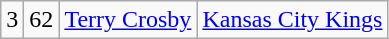<table class="wikitable">
<tr style="text-align:center;" bgcolor="">
<td>3</td>
<td>62</td>
<td><a href='#'>Terry Crosby</a></td>
<td><a href='#'>Kansas City Kings</a></td>
</tr>
</table>
